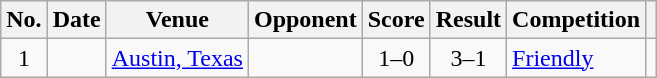<table class="wikitable sortable">
<tr>
<th scope="col">No.</th>
<th scope="col">Date</th>
<th scope="col">Venue</th>
<th scope="col">Opponent</th>
<th scope="col">Score</th>
<th scope="col">Result</th>
<th scope="col">Competition</th>
<th scope="col" class="unsortable"></th>
</tr>
<tr>
<td style="text-align:center">1</td>
<td></td>
<td><a href='#'>Austin, Texas</a></td>
<td></td>
<td style="text-align:center">1–0</td>
<td style="text-align:center">3–1</td>
<td><a href='#'>Friendly</a></td>
<td></td>
</tr>
</table>
